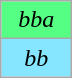<table class="wikitable" style="font-style:italic;text-align:center;">
<tr>
<td bgcolor="#55FF83" width="40">bba</td>
</tr>
<tr>
<td bgcolor="#87E6FF" width="40">bb</td>
</tr>
</table>
